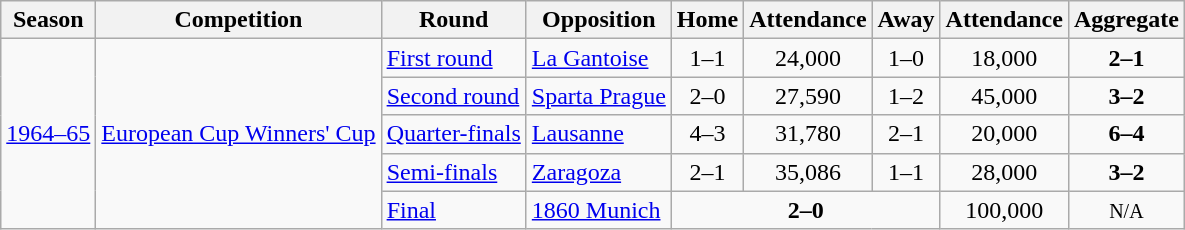<table class="wikitable">
<tr>
<th>Season</th>
<th>Competition</th>
<th>Round</th>
<th>Opposition</th>
<th>Home</th>
<th>Attendance</th>
<th>Away</th>
<th>Attendance</th>
<th>Aggregate</th>
</tr>
<tr>
<td rowspan="5"><a href='#'>1964–65</a></td>
<td rowspan="5"><a href='#'>European Cup Winners' Cup</a></td>
<td><a href='#'>First round</a></td>
<td> <a href='#'>La Gantoise</a></td>
<td style="text-align:center;">1–1</td>
<td style="text-align:center;">24,000</td>
<td style="text-align:center;">1–0</td>
<td style="text-align:center;">18,000</td>
<td style="text-align:center;"><strong>2–1</strong></td>
</tr>
<tr>
<td><a href='#'>Second round</a></td>
<td> <a href='#'>Sparta Prague</a></td>
<td style="text-align:center;">2–0</td>
<td style="text-align:center;">27,590</td>
<td style="text-align:center;">1–2</td>
<td style="text-align:center;">45,000</td>
<td style="text-align:center;"><strong>3–2</strong></td>
</tr>
<tr>
<td><a href='#'>Quarter-finals</a></td>
<td> <a href='#'>Lausanne</a></td>
<td style="text-align:center;">4–3</td>
<td style="text-align:center;">31,780</td>
<td style="text-align:center;">2–1</td>
<td style="text-align:center;">20,000</td>
<td style="text-align:center;"><strong>6–4</strong></td>
</tr>
<tr>
<td><a href='#'>Semi-finals</a></td>
<td> <a href='#'>Zaragoza</a></td>
<td style="text-align:center;">2–1</td>
<td style="text-align:center;">35,086</td>
<td style="text-align:center;">1–1</td>
<td style="text-align:center;">28,000</td>
<td style="text-align:center;"><strong>3–2</strong></td>
</tr>
<tr>
<td><a href='#'>Final</a></td>
<td> <a href='#'>1860 Munich</a></td>
<td colspan=3 style="text-align:center;"><strong>2–0</strong></td>
<td style="text-align:center;">100,000</td>
<td style="text-align:center"><span><small>N/A</small></span></td>
</tr>
</table>
